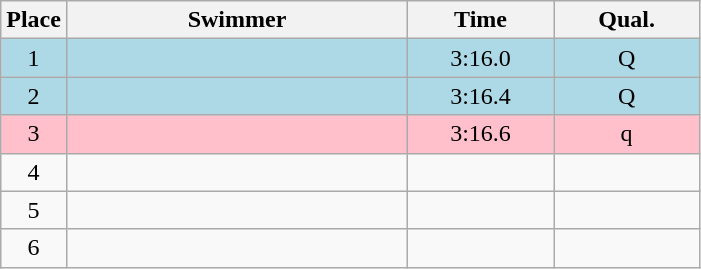<table class=wikitable style="text-align:center">
<tr>
<th>Place</th>
<th width=220>Swimmer</th>
<th width=90>Time</th>
<th width=90>Qual.</th>
</tr>
<tr bgcolor=lightblue>
<td>1</td>
<td align=left></td>
<td>3:16.0</td>
<td>Q</td>
</tr>
<tr bgcolor=lightblue>
<td>2</td>
<td align=left></td>
<td>3:16.4</td>
<td>Q</td>
</tr>
<tr bgcolor=pink>
<td>3</td>
<td align=left></td>
<td>3:16.6</td>
<td>q</td>
</tr>
<tr>
<td>4</td>
<td align=left></td>
<td></td>
<td></td>
</tr>
<tr>
<td>5</td>
<td align=left></td>
<td></td>
<td></td>
</tr>
<tr>
<td>6</td>
<td align=left></td>
<td></td>
<td></td>
</tr>
</table>
